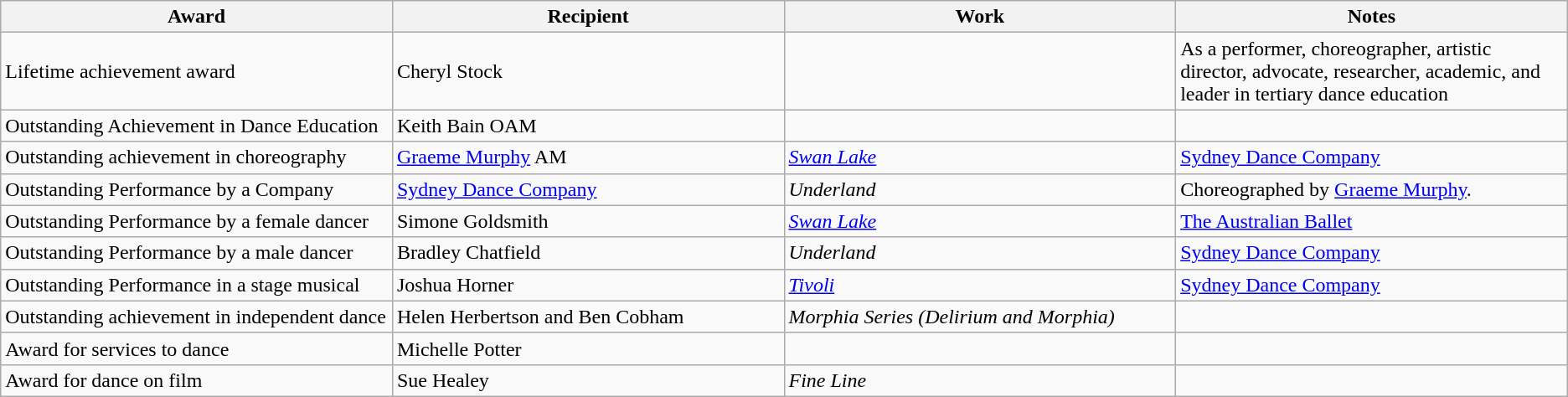<table class="wikitable">
<tr>
<th width="25%">Award</th>
<th width="25%">Recipient</th>
<th width="25%">Work</th>
<th width="25%">Notes</th>
</tr>
<tr>
<td>Lifetime achievement award</td>
<td>Cheryl Stock</td>
<td></td>
<td>As a performer, choreographer, artistic director, advocate, researcher, academic, and leader in tertiary dance education</td>
</tr>
<tr>
<td>Outstanding Achievement in Dance Education</td>
<td>Keith Bain OAM</td>
<td></td>
<td></td>
</tr>
<tr>
<td>Outstanding achievement in choreography</td>
<td><a href='#'>Graeme Murphy</a> AM</td>
<td><em><a href='#'>Swan Lake</a></em></td>
<td><a href='#'>Sydney Dance Company</a></td>
</tr>
<tr>
<td>Outstanding Performance by a Company</td>
<td><a href='#'>Sydney Dance Company</a></td>
<td><em>Underland</em></td>
<td>Choreographed by <a href='#'>Graeme Murphy</a>.</td>
</tr>
<tr>
<td>Outstanding Performance by a female dancer</td>
<td>Simone Goldsmith</td>
<td><em><a href='#'>Swan Lake</a></em></td>
<td><a href='#'>The Australian Ballet</a></td>
</tr>
<tr>
<td>Outstanding Performance by a male dancer</td>
<td>Bradley Chatfield</td>
<td><em>Underland</em></td>
<td><a href='#'>Sydney Dance Company</a></td>
</tr>
<tr>
<td>Outstanding Performance in a stage musical</td>
<td>Joshua Horner</td>
<td><em><a href='#'>Tivoli</a></em></td>
<td><a href='#'>Sydney Dance Company</a></td>
</tr>
<tr>
<td>Outstanding achievement in independent dance</td>
<td>Helen Herbertson and Ben Cobham</td>
<td><em>Morphia Series (Delirium and Morphia)</em></td>
<td></td>
</tr>
<tr>
<td>Award for services to dance</td>
<td>Michelle Potter</td>
<td></td>
<td></td>
</tr>
<tr>
<td>Award for dance on film</td>
<td>Sue Healey</td>
<td><em>Fine Line</em></td>
<td></td>
</tr>
</table>
